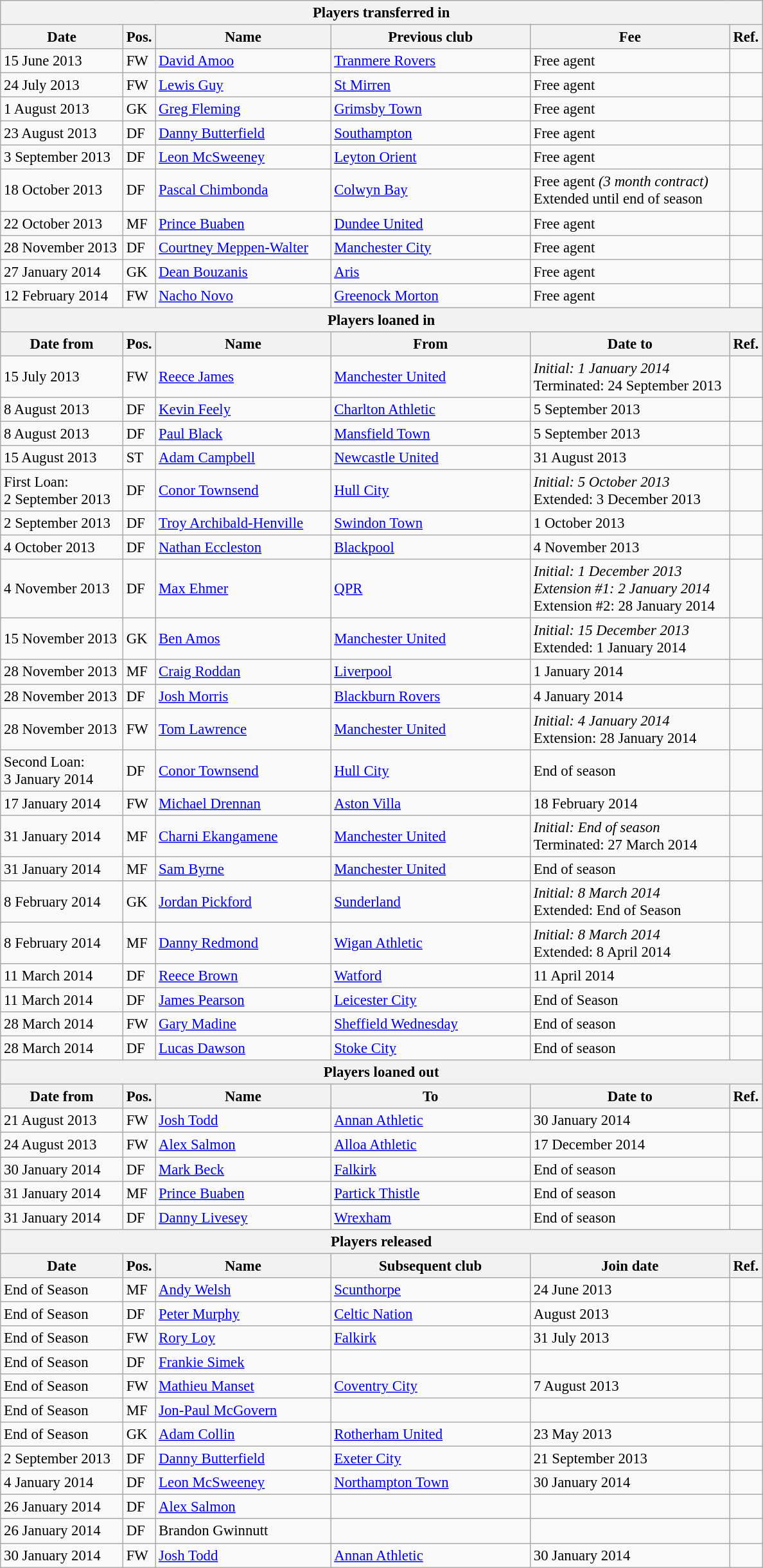<table class="wikitable" style="font-size:95%;">
<tr f>
<th colspan="6">Players transferred in</th>
</tr>
<tr>
<th style="width:120px;">Date</th>
<th style="width:25px;">Pos.</th>
<th style="width:175px;">Name</th>
<th style="width:200px;">Previous club</th>
<th style="width:200px;">Fee</th>
<th style="width:25px;">Ref.</th>
</tr>
<tr>
<td>15 June 2013</td>
<td>FW</td>
<td> <a href='#'>David Amoo</a></td>
<td> <a href='#'>Tranmere Rovers</a></td>
<td>Free agent</td>
<td></td>
</tr>
<tr>
<td>24 July 2013</td>
<td>FW</td>
<td> <a href='#'>Lewis Guy</a></td>
<td> <a href='#'>St Mirren</a></td>
<td>Free agent</td>
<td></td>
</tr>
<tr>
<td>1 August 2013</td>
<td>GK</td>
<td> <a href='#'>Greg Fleming</a></td>
<td> <a href='#'>Grimsby Town</a></td>
<td>Free agent</td>
<td></td>
</tr>
<tr>
<td>23 August 2013</td>
<td>DF</td>
<td> <a href='#'>Danny Butterfield</a></td>
<td> <a href='#'>Southampton</a></td>
<td>Free agent</td>
<td></td>
</tr>
<tr>
<td>3 September 2013</td>
<td>DF</td>
<td> <a href='#'>Leon McSweeney</a></td>
<td> <a href='#'>Leyton Orient</a></td>
<td>Free agent</td>
<td></td>
</tr>
<tr>
<td>18 October 2013</td>
<td>DF</td>
<td> <a href='#'>Pascal Chimbonda</a></td>
<td> <a href='#'>Colwyn Bay</a></td>
<td>Free agent <em>(3 month contract)</em><br>Extended until end of season</td>
<td><br></td>
</tr>
<tr>
<td>22 October 2013</td>
<td>MF</td>
<td> <a href='#'>Prince Buaben</a></td>
<td> <a href='#'>Dundee United</a></td>
<td>Free agent</td>
<td></td>
</tr>
<tr>
<td>28 November 2013</td>
<td>DF</td>
<td> <a href='#'>Courtney Meppen-Walter</a></td>
<td> <a href='#'>Manchester City</a></td>
<td>Free agent</td>
<td></td>
</tr>
<tr>
<td>27 January 2014</td>
<td>GK</td>
<td> <a href='#'>Dean Bouzanis</a></td>
<td> <a href='#'>Aris</a></td>
<td>Free agent</td>
<td></td>
</tr>
<tr>
<td>12 February 2014</td>
<td>FW</td>
<td> <a href='#'>Nacho Novo</a></td>
<td> <a href='#'>Greenock Morton</a></td>
<td>Free agent</td>
<td></td>
</tr>
<tr>
<th colspan="6">Players loaned in</th>
</tr>
<tr>
<th>Date from</th>
<th>Pos.</th>
<th>Name</th>
<th>From</th>
<th>Date to</th>
<th>Ref.</th>
</tr>
<tr>
<td>15 July 2013</td>
<td>FW</td>
<td> <a href='#'>Reece James</a></td>
<td> <a href='#'>Manchester United</a></td>
<td><em>Initial: 1 January 2014</em><br>Terminated: 24 September 2013</td>
<td></td>
</tr>
<tr>
<td>8 August 2013</td>
<td>DF</td>
<td> <a href='#'>Kevin Feely</a></td>
<td> <a href='#'>Charlton Athletic</a></td>
<td>5 September 2013</td>
<td></td>
</tr>
<tr>
<td>8 August 2013</td>
<td>DF</td>
<td> <a href='#'>Paul Black</a></td>
<td> <a href='#'>Mansfield Town</a></td>
<td>5 September 2013</td>
<td></td>
</tr>
<tr>
<td>15 August 2013</td>
<td>ST</td>
<td> <a href='#'>Adam Campbell</a></td>
<td> <a href='#'>Newcastle United</a></td>
<td>31 August 2013</td>
<td></td>
</tr>
<tr>
<td>First Loan:<br>2 September 2013</td>
<td>DF</td>
<td> <a href='#'>Conor Townsend</a></td>
<td> <a href='#'>Hull City</a></td>
<td><em>Initial: 5 October 2013</em><br>Extended: 3 December 2013</td>
<td><br></td>
</tr>
<tr>
<td>2 September 2013</td>
<td>DF</td>
<td> <a href='#'>Troy Archibald-Henville</a></td>
<td> <a href='#'>Swindon Town</a></td>
<td>1 October 2013</td>
<td></td>
</tr>
<tr>
<td>4 October 2013</td>
<td>DF</td>
<td> <a href='#'>Nathan Eccleston</a></td>
<td> <a href='#'>Blackpool</a></td>
<td>4 November 2013</td>
<td></td>
</tr>
<tr>
<td>4 November 2013</td>
<td>DF</td>
<td> <a href='#'>Max Ehmer</a></td>
<td> <a href='#'>QPR</a></td>
<td><em>Initial: 1 December 2013</em><br><em>Extension #1: 2 January 2014</em><br>Extension #2: 28 January 2014</td>
<td><br><br></td>
</tr>
<tr>
<td>15 November 2013</td>
<td>GK</td>
<td> <a href='#'>Ben Amos</a></td>
<td> <a href='#'>Manchester United</a></td>
<td><em>Initial: 15 December 2013</em><br>Extended: 1 January 2014</td>
<td><br></td>
</tr>
<tr>
<td>28 November 2013</td>
<td>MF</td>
<td> <a href='#'>Craig Roddan</a></td>
<td> <a href='#'>Liverpool</a></td>
<td>1 January 2014</td>
<td></td>
</tr>
<tr>
<td>28 November 2013</td>
<td>DF</td>
<td> <a href='#'>Josh Morris</a></td>
<td> <a href='#'>Blackburn Rovers</a></td>
<td>4 January 2014</td>
<td></td>
</tr>
<tr>
<td>28 November 2013</td>
<td>FW</td>
<td> <a href='#'>Tom Lawrence</a></td>
<td> <a href='#'>Manchester United</a></td>
<td><em>Initial: 4 January 2014</em><br>Extension: 28 January 2014</td>
<td><br></td>
</tr>
<tr>
<td>Second Loan:<br>3 January 2014</td>
<td>DF</td>
<td> <a href='#'>Conor Townsend</a></td>
<td> <a href='#'>Hull City</a></td>
<td>End of season</td>
<td></td>
</tr>
<tr>
<td>17 January 2014</td>
<td>FW</td>
<td> <a href='#'>Michael Drennan</a></td>
<td> <a href='#'>Aston Villa</a></td>
<td>18 February 2014</td>
<td></td>
</tr>
<tr>
<td>31 January 2014</td>
<td>MF</td>
<td> <a href='#'>Charni Ekangamene</a></td>
<td> <a href='#'>Manchester United</a></td>
<td><em>Initial: End of season</em><br>Terminated: 27 March 2014</td>
<td><br><br></td>
</tr>
<tr>
<td>31 January 2014</td>
<td>MF</td>
<td> <a href='#'>Sam Byrne</a></td>
<td> <a href='#'>Manchester United</a></td>
<td>End of season</td>
<td></td>
</tr>
<tr>
<td>8 February 2014</td>
<td>GK</td>
<td> <a href='#'>Jordan Pickford</a></td>
<td> <a href='#'>Sunderland</a></td>
<td><em>Initial: 8 March 2014</em><br>Extended: End of Season</td>
<td><br></td>
</tr>
<tr>
<td>8 February 2014</td>
<td>MF</td>
<td> <a href='#'>Danny Redmond</a></td>
<td> <a href='#'>Wigan Athletic</a></td>
<td><em>Initial: 8 March 2014</em><br>Extended: 8 April 2014</td>
<td><br></td>
</tr>
<tr>
<td>11 March 2014</td>
<td>DF</td>
<td> <a href='#'>Reece Brown</a></td>
<td> <a href='#'>Watford</a></td>
<td>11 April 2014</td>
<td></td>
</tr>
<tr>
<td>11 March 2014</td>
<td>DF</td>
<td> <a href='#'>James Pearson</a></td>
<td> <a href='#'>Leicester City</a></td>
<td>End of Season</td>
<td></td>
</tr>
<tr>
<td>28 March 2014</td>
<td>FW</td>
<td> <a href='#'>Gary Madine</a></td>
<td> <a href='#'>Sheffield Wednesday</a></td>
<td>End of season</td>
<td></td>
</tr>
<tr>
<td>28 March 2014</td>
<td>DF</td>
<td> <a href='#'>Lucas Dawson</a></td>
<td> <a href='#'>Stoke City</a></td>
<td>End of season</td>
<td></td>
</tr>
<tr>
<th colspan="6">Players loaned out</th>
</tr>
<tr>
<th>Date from</th>
<th>Pos.</th>
<th>Name</th>
<th>To</th>
<th>Date to</th>
<th>Ref.</th>
</tr>
<tr>
<td>21 August 2013</td>
<td>FW</td>
<td> <a href='#'>Josh Todd</a></td>
<td> <a href='#'>Annan Athletic</a></td>
<td>30 January 2014</td>
<td></td>
</tr>
<tr>
<td>24 August 2013</td>
<td>FW</td>
<td> <a href='#'>Alex Salmon</a></td>
<td> <a href='#'>Alloa Athletic</a></td>
<td>17 December 2014</td>
<td></td>
</tr>
<tr>
<td>30 January 2014</td>
<td>DF</td>
<td> <a href='#'>Mark Beck</a></td>
<td> <a href='#'>Falkirk</a></td>
<td>End of season</td>
<td></td>
</tr>
<tr>
<td>31 January 2014</td>
<td>MF</td>
<td> <a href='#'>Prince Buaben</a></td>
<td> <a href='#'>Partick Thistle</a></td>
<td>End of season</td>
<td></td>
</tr>
<tr>
<td>31 January 2014</td>
<td>DF</td>
<td> <a href='#'>Danny Livesey</a></td>
<td> <a href='#'>Wrexham</a></td>
<td>End of season</td>
<td></td>
</tr>
<tr>
<th colspan="6">Players released</th>
</tr>
<tr>
<th>Date</th>
<th>Pos.</th>
<th>Name</th>
<th>Subsequent club</th>
<th>Join date</th>
<th>Ref.</th>
</tr>
<tr>
<td>End of Season</td>
<td>MF</td>
<td> <a href='#'>Andy Welsh</a></td>
<td> <a href='#'>Scunthorpe</a></td>
<td>24 June 2013</td>
<td></td>
</tr>
<tr>
<td>End of Season</td>
<td>DF</td>
<td> <a href='#'>Peter Murphy</a></td>
<td> <a href='#'>Celtic Nation</a></td>
<td>August 2013</td>
<td></td>
</tr>
<tr>
<td>End of Season</td>
<td>FW</td>
<td> <a href='#'>Rory Loy</a></td>
<td> <a href='#'>Falkirk</a></td>
<td>31 July 2013</td>
<td><br></td>
</tr>
<tr>
<td>End of Season</td>
<td>DF</td>
<td> <a href='#'>Frankie Simek</a></td>
<td></td>
<td></td>
<td></td>
</tr>
<tr>
<td>End of Season</td>
<td>FW</td>
<td> <a href='#'>Mathieu Manset</a></td>
<td> <a href='#'>Coventry City</a></td>
<td>7 August 2013</td>
<td><br></td>
</tr>
<tr>
<td>End of Season</td>
<td>MF</td>
<td> <a href='#'>Jon-Paul McGovern</a></td>
<td></td>
<td></td>
<td></td>
</tr>
<tr>
<td>End of Season</td>
<td>GK</td>
<td> <a href='#'>Adam Collin</a></td>
<td> <a href='#'>Rotherham United</a></td>
<td>23 May 2013</td>
<td><br></td>
</tr>
<tr>
<td>2 September 2013</td>
<td>DF</td>
<td> <a href='#'>Danny Butterfield</a></td>
<td> <a href='#'>Exeter City</a></td>
<td>21 September 2013</td>
<td></td>
</tr>
<tr>
<td>4 January 2014</td>
<td>DF</td>
<td> <a href='#'>Leon McSweeney</a></td>
<td> <a href='#'>Northampton Town</a></td>
<td>30 January 2014</td>
<td></td>
</tr>
<tr>
<td>26 January 2014</td>
<td>DF</td>
<td> <a href='#'>Alex Salmon</a></td>
<td></td>
<td></td>
<td></td>
</tr>
<tr>
<td>26 January 2014</td>
<td>DF</td>
<td> Brandon Gwinnutt</td>
<td></td>
<td></td>
<td></td>
</tr>
<tr>
<td>30 January 2014</td>
<td>FW</td>
<td> <a href='#'>Josh Todd</a></td>
<td> <a href='#'>Annan Athletic</a></td>
<td>30 January 2014</td>
<td></td>
</tr>
</table>
